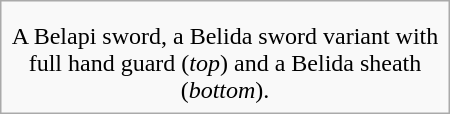<table class="infobox" style="width:300px">
<tr>
<td rowspan=2></td>
<td></td>
</tr>
<tr>
<td></td>
</tr>
<tr>
<td colspan=2 style="text-align:center;">A Belapi sword, a Belida sword variant with full hand guard (<em>top</em>) and a Belida sheath (<em>bottom</em>).</td>
</tr>
</table>
